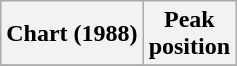<table class="wikitable plainrowheaders">
<tr>
<th scope="col">Chart (1988)</th>
<th scope="col">Peak<br>position</th>
</tr>
<tr>
</tr>
</table>
